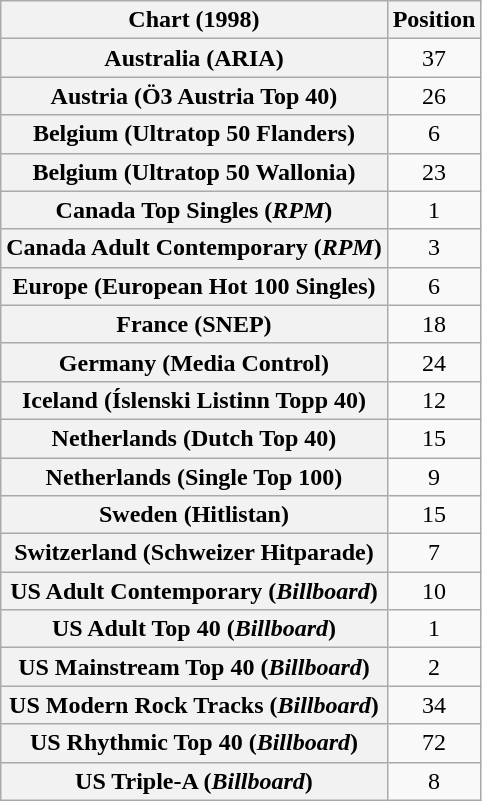<table class="wikitable sortable plainrowheaders">
<tr>
<th>Chart (1998)</th>
<th>Position</th>
</tr>
<tr>
<th scope="row">Australia (ARIA)</th>
<td align="center">37</td>
</tr>
<tr>
<th scope="row">Austria (Ö3 Austria Top 40)</th>
<td align="center">26</td>
</tr>
<tr>
<th scope="row">Belgium (Ultratop 50 Flanders)</th>
<td align="center">6</td>
</tr>
<tr>
<th scope="row">Belgium (Ultratop 50 Wallonia)</th>
<td align="center">23</td>
</tr>
<tr>
<th scope="row">Canada Top Singles (<em>RPM</em>)</th>
<td align="center">1</td>
</tr>
<tr>
<th scope="row">Canada Adult Contemporary (<em>RPM</em>)</th>
<td align="center">3</td>
</tr>
<tr>
<th scope="row">Europe (European Hot 100 Singles)</th>
<td align="center">6</td>
</tr>
<tr>
<th scope="row">France (SNEP)</th>
<td align="center">18</td>
</tr>
<tr>
<th scope="row">Germany (Media Control)</th>
<td align="center">24</td>
</tr>
<tr>
<th scope="row">Iceland (Íslenski Listinn Topp 40)</th>
<td align="center">12</td>
</tr>
<tr>
<th scope="row">Netherlands (Dutch Top 40)</th>
<td align="center">15</td>
</tr>
<tr>
<th scope="row">Netherlands (Single Top 100)</th>
<td align="center">9</td>
</tr>
<tr>
<th scope="row">Sweden (Hitlistan)</th>
<td align="center">15</td>
</tr>
<tr>
<th scope="row">Switzerland (Schweizer Hitparade)</th>
<td align="center">7</td>
</tr>
<tr>
<th scope="row">US Adult Contemporary (<em>Billboard</em>)</th>
<td align="center">10</td>
</tr>
<tr>
<th scope="row">US Adult Top 40 (<em>Billboard</em>)</th>
<td align="center">1</td>
</tr>
<tr>
<th scope="row">US Mainstream Top 40 (<em>Billboard</em>)</th>
<td align="center">2</td>
</tr>
<tr>
<th scope="row">US Modern Rock Tracks (<em>Billboard</em>)</th>
<td align="center">34</td>
</tr>
<tr>
<th scope="row">US Rhythmic Top 40 (<em>Billboard</em>)</th>
<td align="center">72</td>
</tr>
<tr>
<th scope="row">US Triple-A (<em>Billboard</em>)</th>
<td align="center">8</td>
</tr>
</table>
